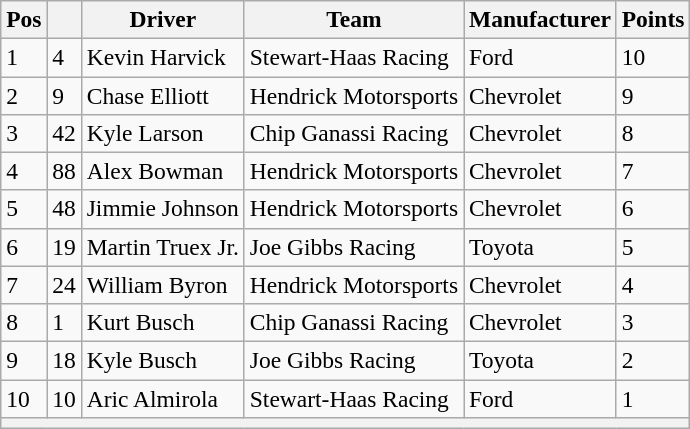<table class="wikitable" style="font-size:98%">
<tr>
<th>Pos</th>
<th></th>
<th>Driver</th>
<th>Team</th>
<th>Manufacturer</th>
<th>Points</th>
</tr>
<tr>
<td>1</td>
<td>4</td>
<td>Kevin Harvick</td>
<td>Stewart-Haas Racing</td>
<td>Ford</td>
<td>10</td>
</tr>
<tr>
<td>2</td>
<td>9</td>
<td>Chase Elliott</td>
<td>Hendrick Motorsports</td>
<td>Chevrolet</td>
<td>9</td>
</tr>
<tr>
<td>3</td>
<td>42</td>
<td>Kyle Larson</td>
<td>Chip Ganassi Racing</td>
<td>Chevrolet</td>
<td>8</td>
</tr>
<tr>
<td>4</td>
<td>88</td>
<td>Alex Bowman</td>
<td>Hendrick Motorsports</td>
<td>Chevrolet</td>
<td>7</td>
</tr>
<tr>
<td>5</td>
<td>48</td>
<td>Jimmie Johnson</td>
<td>Hendrick Motorsports</td>
<td>Chevrolet</td>
<td>6</td>
</tr>
<tr>
<td>6</td>
<td>19</td>
<td>Martin Truex Jr.</td>
<td>Joe Gibbs Racing</td>
<td>Toyota</td>
<td>5</td>
</tr>
<tr>
<td>7</td>
<td>24</td>
<td>William Byron</td>
<td>Hendrick Motorsports</td>
<td>Chevrolet</td>
<td>4</td>
</tr>
<tr>
<td>8</td>
<td>1</td>
<td>Kurt Busch</td>
<td>Chip Ganassi Racing</td>
<td>Chevrolet</td>
<td>3</td>
</tr>
<tr>
<td>9</td>
<td>18</td>
<td>Kyle Busch</td>
<td>Joe Gibbs Racing</td>
<td>Toyota</td>
<td>2</td>
</tr>
<tr>
<td>10</td>
<td>10</td>
<td>Aric Almirola</td>
<td>Stewart-Haas Racing</td>
<td>Ford</td>
<td>1</td>
</tr>
<tr>
<th colspan="6"></th>
</tr>
</table>
